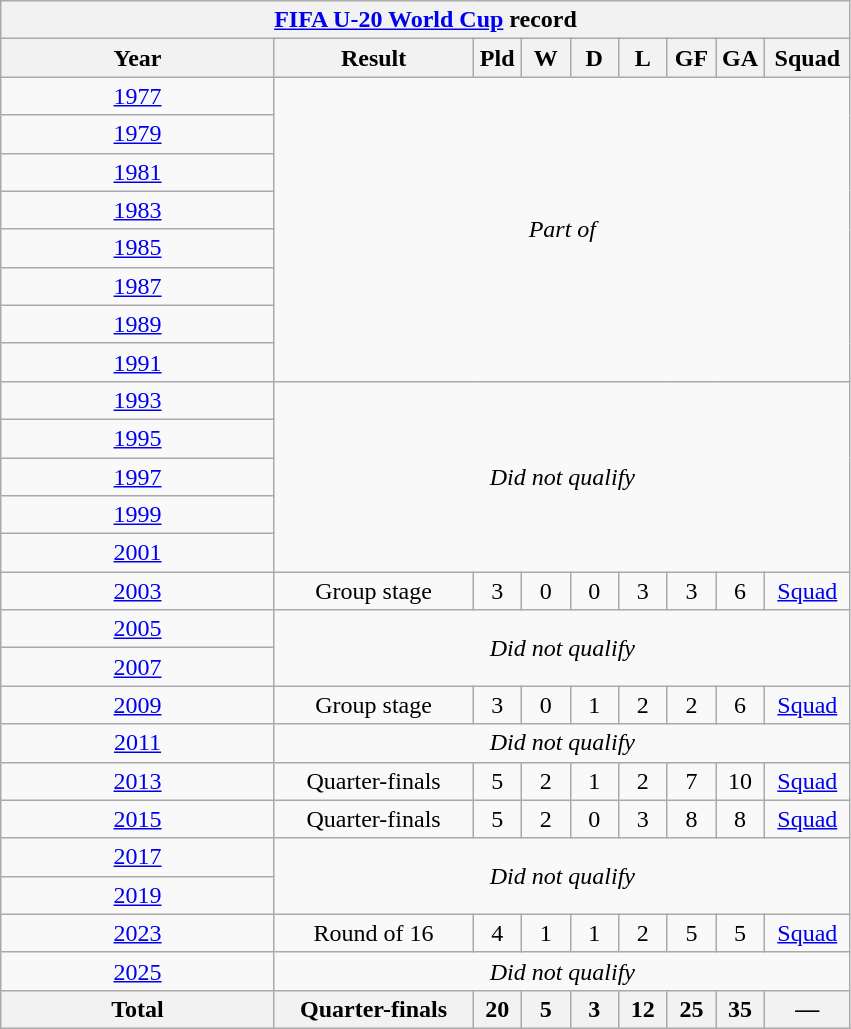<table class="wikitable" style="text-align: center">
<tr>
<th colspan="9"><a href='#'>FIFA U-20 World Cup</a> record</th>
</tr>
<tr>
<th width="175">Year</th>
<th width="125">Result</th>
<th width="25">Pld</th>
<th width="25">W</th>
<th width="25">D</th>
<th width="25">L</th>
<th width="25">GF</th>
<th width="25">GA</th>
<th width="50">Squad</th>
</tr>
<tr>
<td> <a href='#'>1977</a></td>
<td colspan="8" rowspan="8"><em>Part of </em></td>
</tr>
<tr>
<td> <a href='#'>1979</a></td>
</tr>
<tr>
<td> <a href='#'>1981</a></td>
</tr>
<tr>
<td> <a href='#'>1983</a></td>
</tr>
<tr>
<td> <a href='#'>1985</a></td>
</tr>
<tr>
<td> <a href='#'>1987</a></td>
</tr>
<tr>
<td> <a href='#'>1989</a></td>
</tr>
<tr>
<td> <a href='#'>1991</a></td>
</tr>
<tr>
<td> <a href='#'>1993</a></td>
<td colspan="8" rowspan="5"><em>Did not qualify</em></td>
</tr>
<tr>
<td> <a href='#'>1995</a></td>
</tr>
<tr>
<td> <a href='#'>1997</a></td>
</tr>
<tr>
<td> <a href='#'>1999</a></td>
</tr>
<tr>
<td> <a href='#'>2001</a></td>
</tr>
<tr>
<td> <a href='#'>2003</a></td>
<td>Group stage</td>
<td>3</td>
<td>0</td>
<td>0</td>
<td>3</td>
<td>3</td>
<td>6</td>
<td><a href='#'>Squad</a></td>
</tr>
<tr>
<td> <a href='#'>2005</a></td>
<td colspan="8" rowspan="2"><em>Did not qualify</em></td>
</tr>
<tr>
<td> <a href='#'>2007</a></td>
</tr>
<tr>
<td> <a href='#'>2009</a></td>
<td>Group stage</td>
<td>3</td>
<td>0</td>
<td>1</td>
<td>2</td>
<td>2</td>
<td>6</td>
<td><a href='#'>Squad</a></td>
</tr>
<tr>
<td> <a href='#'>2011</a></td>
<td colspan="8"><em>Did not qualify</em></td>
</tr>
<tr>
<td> <a href='#'>2013</a></td>
<td>Quarter-finals</td>
<td>5</td>
<td>2</td>
<td>1</td>
<td>2</td>
<td>7</td>
<td>10</td>
<td><a href='#'>Squad</a></td>
</tr>
<tr>
<td> <a href='#'>2015</a></td>
<td>Quarter-finals</td>
<td>5</td>
<td>2</td>
<td>0</td>
<td>3</td>
<td>8</td>
<td>8</td>
<td><a href='#'>Squad</a></td>
</tr>
<tr>
<td> <a href='#'>2017</a></td>
<td colspan="8" rowspan="2"><em>Did not qualify</em></td>
</tr>
<tr>
<td> <a href='#'>2019</a></td>
</tr>
<tr>
<td> <a href='#'>2023</a></td>
<td>Round of 16</td>
<td>4</td>
<td>1</td>
<td>1</td>
<td>2</td>
<td>5</td>
<td>5</td>
<td><a href='#'>Squad</a></td>
</tr>
<tr>
<td> <a href='#'>2025</a></td>
<td colspan="8"><em>Did not qualify</em></td>
</tr>
<tr>
<th>Total</th>
<th>Quarter-finals</th>
<th>20</th>
<th>5</th>
<th>3</th>
<th>12</th>
<th>25</th>
<th>35</th>
<th>—</th>
</tr>
</table>
